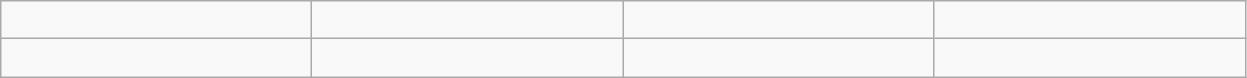<table class="wikitable">
<tr>
<td width=200><br></td>
<td width=200><br></td>
<td width=200><br></td>
<td width=200><br></td>
</tr>
<tr>
<td width=200><br></td>
<td width=200><br></td>
<td width=200><br></td>
<td width=200><br></td>
</tr>
</table>
